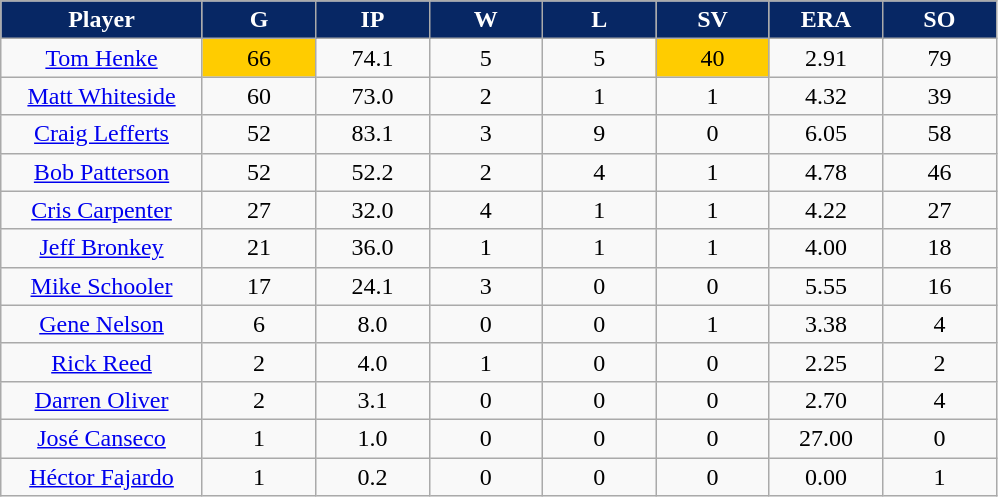<table class="wikitable sortable">
<tr>
<th style="background:#072764;color:white;" width="16%">Player</th>
<th style="background:#072764;color:white;" width="9%">G</th>
<th style="background:#072764;color:white;" width="9%">IP</th>
<th style="background:#072764;color:white;" width="9%">W</th>
<th style="background:#072764;color:white;" width="9%">L</th>
<th style="background:#072764;color:white;" width="9%">SV</th>
<th style="background:#072764;color:white;" width="9%">ERA</th>
<th style="background:#072764;color:white;" width="9%">SO</th>
</tr>
<tr align="center">
<td><a href='#'>Tom Henke</a></td>
<td bgcolor="#FFCC00">66</td>
<td>74.1</td>
<td>5</td>
<td>5</td>
<td bgcolor="#FFCC00">40</td>
<td>2.91</td>
<td>79</td>
</tr>
<tr align="center">
<td><a href='#'>Matt Whiteside</a></td>
<td>60</td>
<td>73.0</td>
<td>2</td>
<td>1</td>
<td>1</td>
<td>4.32</td>
<td>39</td>
</tr>
<tr align="center">
<td><a href='#'>Craig Lefferts</a></td>
<td>52</td>
<td>83.1</td>
<td>3</td>
<td>9</td>
<td>0</td>
<td>6.05</td>
<td>58</td>
</tr>
<tr align="center">
<td><a href='#'>Bob Patterson</a></td>
<td>52</td>
<td>52.2</td>
<td>2</td>
<td>4</td>
<td>1</td>
<td>4.78</td>
<td>46</td>
</tr>
<tr align="center">
<td><a href='#'>Cris Carpenter</a></td>
<td>27</td>
<td>32.0</td>
<td>4</td>
<td>1</td>
<td>1</td>
<td>4.22</td>
<td>27</td>
</tr>
<tr align="center">
<td><a href='#'>Jeff Bronkey</a></td>
<td>21</td>
<td>36.0</td>
<td>1</td>
<td>1</td>
<td>1</td>
<td>4.00</td>
<td>18</td>
</tr>
<tr align="center">
<td><a href='#'>Mike Schooler</a></td>
<td>17</td>
<td>24.1</td>
<td>3</td>
<td>0</td>
<td>0</td>
<td>5.55</td>
<td>16</td>
</tr>
<tr align="center">
<td><a href='#'>Gene Nelson</a></td>
<td>6</td>
<td>8.0</td>
<td>0</td>
<td>0</td>
<td>1</td>
<td>3.38</td>
<td>4</td>
</tr>
<tr align="center">
<td><a href='#'>Rick Reed</a></td>
<td>2</td>
<td>4.0</td>
<td>1</td>
<td>0</td>
<td>0</td>
<td>2.25</td>
<td>2</td>
</tr>
<tr align="center">
<td><a href='#'>Darren Oliver</a></td>
<td>2</td>
<td>3.1</td>
<td>0</td>
<td>0</td>
<td>0</td>
<td>2.70</td>
<td>4</td>
</tr>
<tr align="center">
<td><a href='#'>José Canseco</a></td>
<td>1</td>
<td>1.0</td>
<td>0</td>
<td>0</td>
<td>0</td>
<td>27.00</td>
<td>0</td>
</tr>
<tr align="center">
<td><a href='#'>Héctor Fajardo</a></td>
<td>1</td>
<td>0.2</td>
<td>0</td>
<td>0</td>
<td>0</td>
<td>0.00</td>
<td>1</td>
</tr>
</table>
